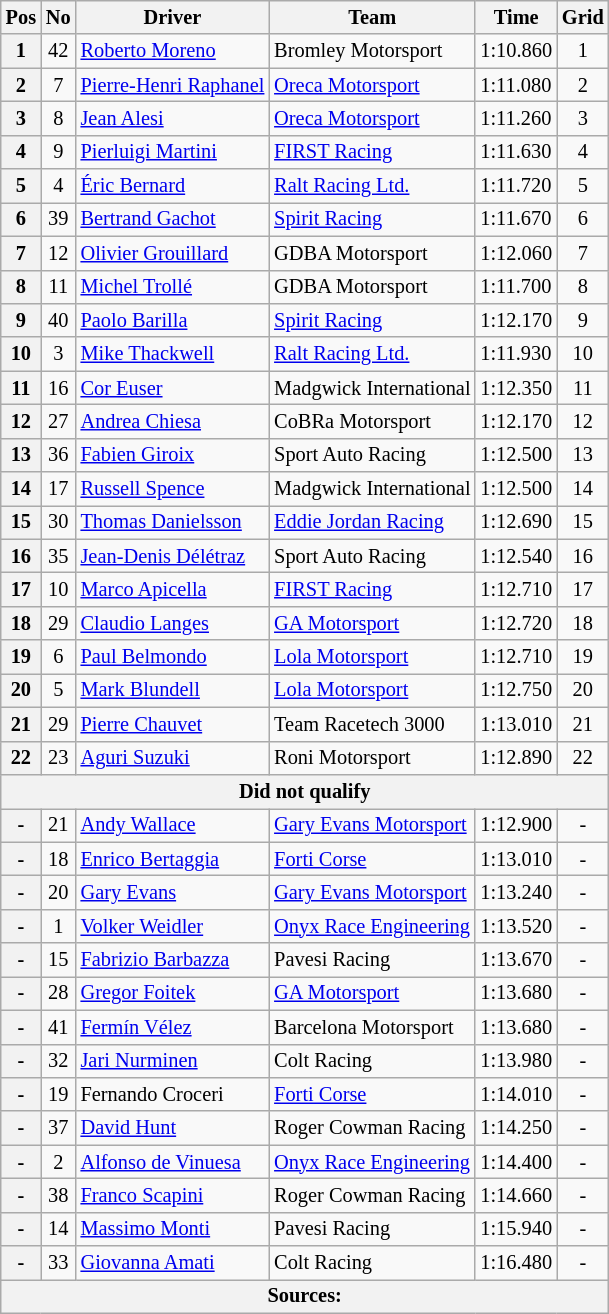<table class="wikitable" style="font-size: 85%;">
<tr>
<th>Pos</th>
<th>No</th>
<th>Driver</th>
<th>Team</th>
<th>Time</th>
<th>Grid</th>
</tr>
<tr>
<th>1</th>
<td align="center">42</td>
<td> <a href='#'>Roberto Moreno</a></td>
<td>Bromley Motorsport</td>
<td>1:10.860</td>
<td align="center">1</td>
</tr>
<tr>
<th>2</th>
<td align="center">7</td>
<td> <a href='#'>Pierre-Henri Raphanel</a></td>
<td><a href='#'>Oreca Motorsport</a></td>
<td>1:11.080</td>
<td align="center">2</td>
</tr>
<tr>
<th>3</th>
<td align="center">8</td>
<td> <a href='#'>Jean Alesi</a></td>
<td><a href='#'>Oreca Motorsport</a></td>
<td>1:11.260</td>
<td align="center">3</td>
</tr>
<tr>
<th>4</th>
<td align="center">9</td>
<td> <a href='#'>Pierluigi Martini</a></td>
<td><a href='#'>FIRST Racing</a></td>
<td>1:11.630</td>
<td align="center">4</td>
</tr>
<tr>
<th>5</th>
<td align="center">4</td>
<td> <a href='#'>Éric Bernard</a></td>
<td><a href='#'>Ralt Racing Ltd.</a></td>
<td>1:11.720</td>
<td align="center">5</td>
</tr>
<tr>
<th>6</th>
<td align="center">39</td>
<td> <a href='#'>Bertrand Gachot</a></td>
<td><a href='#'>Spirit Racing</a></td>
<td>1:11.670</td>
<td align="center">6</td>
</tr>
<tr>
<th>7</th>
<td align="center">12</td>
<td> <a href='#'>Olivier Grouillard</a></td>
<td>GDBA Motorsport</td>
<td>1:12.060</td>
<td align="center">7</td>
</tr>
<tr>
<th>8</th>
<td align="center">11</td>
<td> <a href='#'>Michel Trollé</a></td>
<td>GDBA Motorsport</td>
<td>1:11.700</td>
<td align="center">8</td>
</tr>
<tr>
<th>9</th>
<td align="center">40</td>
<td> <a href='#'>Paolo Barilla</a></td>
<td><a href='#'>Spirit Racing</a></td>
<td>1:12.170</td>
<td align="center">9</td>
</tr>
<tr>
<th>10</th>
<td align="center">3</td>
<td> <a href='#'>Mike Thackwell</a></td>
<td><a href='#'>Ralt Racing Ltd.</a></td>
<td>1:11.930</td>
<td align="center">10</td>
</tr>
<tr>
<th>11</th>
<td align="center">16</td>
<td> <a href='#'>Cor Euser</a></td>
<td>Madgwick International</td>
<td>1:12.350</td>
<td align="center">11</td>
</tr>
<tr>
<th>12</th>
<td align="center">27</td>
<td> <a href='#'>Andrea Chiesa</a></td>
<td>CoBRa Motorsport</td>
<td>1:12.170</td>
<td align="center">12</td>
</tr>
<tr>
<th>13</th>
<td align="center">36</td>
<td> <a href='#'>Fabien Giroix</a></td>
<td>Sport Auto Racing</td>
<td>1:12.500</td>
<td align="center">13</td>
</tr>
<tr>
<th>14</th>
<td align="center">17</td>
<td> <a href='#'>Russell Spence</a></td>
<td>Madgwick International</td>
<td>1:12.500</td>
<td align="center">14</td>
</tr>
<tr>
<th>15</th>
<td align="center">30</td>
<td> <a href='#'>Thomas Danielsson</a></td>
<td><a href='#'>Eddie Jordan Racing</a></td>
<td>1:12.690</td>
<td align="center">15</td>
</tr>
<tr>
<th>16</th>
<td align="center">35</td>
<td> <a href='#'>Jean-Denis Délétraz</a></td>
<td>Sport Auto Racing</td>
<td>1:12.540</td>
<td align="center">16</td>
</tr>
<tr>
<th>17</th>
<td align="center">10</td>
<td> <a href='#'>Marco Apicella</a></td>
<td><a href='#'>FIRST Racing</a></td>
<td>1:12.710</td>
<td align="center">17</td>
</tr>
<tr>
<th>18</th>
<td align="center">29</td>
<td> <a href='#'>Claudio Langes</a></td>
<td><a href='#'>GA Motorsport</a></td>
<td>1:12.720</td>
<td align="center">18</td>
</tr>
<tr>
<th>19</th>
<td align="center">6</td>
<td> <a href='#'>Paul Belmondo</a></td>
<td><a href='#'>Lola Motorsport</a></td>
<td>1:12.710</td>
<td align="center">19</td>
</tr>
<tr>
<th>20</th>
<td align="center">5</td>
<td> <a href='#'>Mark Blundell</a></td>
<td><a href='#'>Lola Motorsport</a></td>
<td>1:12.750</td>
<td align="center">20</td>
</tr>
<tr>
<th>21</th>
<td align="center">29</td>
<td> <a href='#'>Pierre Chauvet</a></td>
<td>Team Racetech 3000</td>
<td>1:13.010</td>
<td align="center">21</td>
</tr>
<tr>
<th>22</th>
<td align="center">23</td>
<td> <a href='#'>Aguri Suzuki</a></td>
<td>Roni Motorsport</td>
<td>1:12.890</td>
<td align="center">22</td>
</tr>
<tr>
<th colspan="6">Did not qualify</th>
</tr>
<tr>
<th>-</th>
<td align="center">21</td>
<td> <a href='#'>Andy Wallace</a></td>
<td><a href='#'>Gary Evans Motorsport</a></td>
<td>1:12.900</td>
<td align="center">-</td>
</tr>
<tr>
<th>-</th>
<td align="center">18</td>
<td> <a href='#'>Enrico Bertaggia</a></td>
<td><a href='#'>Forti Corse</a></td>
<td>1:13.010</td>
<td align="center">-</td>
</tr>
<tr>
<th>-</th>
<td align="center">20</td>
<td> <a href='#'>Gary Evans</a></td>
<td><a href='#'>Gary Evans Motorsport</a></td>
<td>1:13.240</td>
<td align="center">-</td>
</tr>
<tr>
<th>-</th>
<td align="center">1</td>
<td> <a href='#'>Volker Weidler</a></td>
<td><a href='#'>Onyx Race Engineering</a></td>
<td>1:13.520</td>
<td align="center">-</td>
</tr>
<tr>
<th>-</th>
<td align="center">15</td>
<td> <a href='#'>Fabrizio Barbazza</a></td>
<td>Pavesi Racing</td>
<td>1:13.670</td>
<td align="center">-</td>
</tr>
<tr>
<th>-</th>
<td align="center">28</td>
<td> <a href='#'>Gregor Foitek</a></td>
<td><a href='#'>GA Motorsport</a></td>
<td>1:13.680</td>
<td align="center">-</td>
</tr>
<tr>
<th>-</th>
<td align="center">41</td>
<td> <a href='#'>Fermín Vélez</a></td>
<td>Barcelona Motorsport</td>
<td>1:13.680</td>
<td align="center">-</td>
</tr>
<tr>
<th>-</th>
<td align="center">32</td>
<td> <a href='#'>Jari Nurminen</a></td>
<td>Colt Racing</td>
<td>1:13.980</td>
<td align="center">-</td>
</tr>
<tr>
<th>-</th>
<td align="center">19</td>
<td> Fernando Croceri</td>
<td><a href='#'>Forti Corse</a></td>
<td>1:14.010</td>
<td align="center">-</td>
</tr>
<tr>
<th>-</th>
<td align="center">37</td>
<td> <a href='#'>David Hunt</a></td>
<td>Roger Cowman Racing</td>
<td>1:14.250</td>
<td align="center">-</td>
</tr>
<tr>
<th>-</th>
<td align="center">2</td>
<td> <a href='#'>Alfonso de Vinuesa</a></td>
<td><a href='#'>Onyx Race Engineering</a></td>
<td>1:14.400</td>
<td align="center">-</td>
</tr>
<tr>
<th>-</th>
<td align="center">38</td>
<td> <a href='#'>Franco Scapini</a></td>
<td>Roger Cowman Racing</td>
<td>1:14.660</td>
<td align="center">-</td>
</tr>
<tr>
<th>-</th>
<td align="center">14</td>
<td> <a href='#'>Massimo Monti</a></td>
<td>Pavesi Racing</td>
<td>1:15.940</td>
<td align="center">-</td>
</tr>
<tr>
<th>-</th>
<td align="center">33</td>
<td> <a href='#'>Giovanna Amati</a></td>
<td>Colt Racing</td>
<td>1:16.480</td>
<td align="center">-</td>
</tr>
<tr>
<th colspan="9">Sources:</th>
</tr>
</table>
